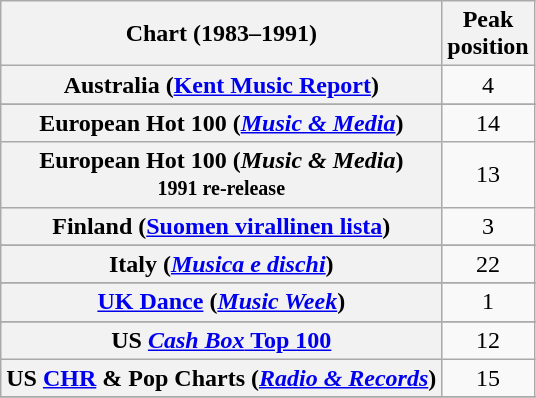<table class="wikitable sortable plainrowheaders" style="text-align:center">
<tr>
<th>Chart (1983–1991)</th>
<th>Peak<br>position</th>
</tr>
<tr>
<th scope="row">Australia (<a href='#'>Kent Music Report</a>)</th>
<td>4</td>
</tr>
<tr>
</tr>
<tr>
</tr>
<tr>
</tr>
<tr>
<th scope="row">European Hot 100 (<em><a href='#'>Music & Media</a></em>)</th>
<td>14</td>
</tr>
<tr>
<th scope="row">European Hot 100 (<em>Music & Media</em>)<br><small>1991 re-release</small><br></th>
<td>13</td>
</tr>
<tr>
<th scope="row">Finland (<a href='#'>Suomen virallinen lista</a>)</th>
<td>3</td>
</tr>
<tr>
</tr>
<tr>
<th scope="row">Italy (<em><a href='#'>Musica e dischi</a></em>)</th>
<td>22</td>
</tr>
<tr>
</tr>
<tr>
</tr>
<tr>
</tr>
<tr>
</tr>
<tr>
</tr>
<tr>
</tr>
<tr>
</tr>
<tr>
</tr>
<tr>
</tr>
<tr>
</tr>
<tr>
</tr>
<tr>
<th scope="row"><a href='#'>UK Dance</a> (<em><a href='#'>Music Week</a></em>)</th>
<td>1</td>
</tr>
<tr>
</tr>
<tr>
</tr>
<tr>
</tr>
<tr>
<th scope="row">US <a href='#'><em>Cash Box</em> Top 100</a></th>
<td>12</td>
</tr>
<tr>
<th scope="row">US <a href='#'>CHR</a> & Pop Charts (<em><a href='#'>Radio & Records</a></em>)</th>
<td>15</td>
</tr>
<tr>
</tr>
</table>
